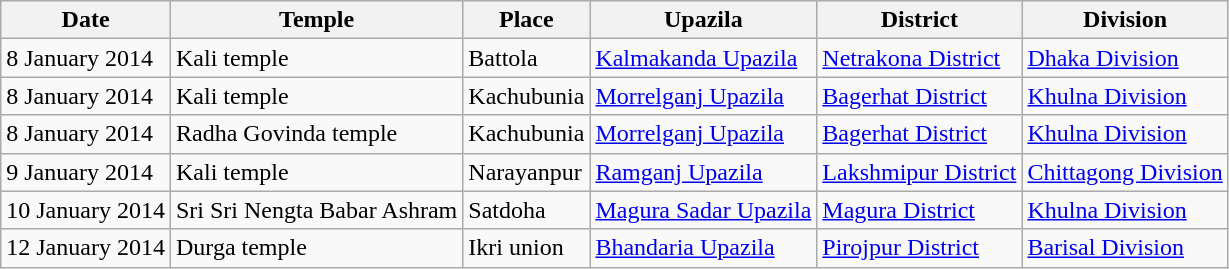<table class="wikitable sortable">
<tr>
<th>Date</th>
<th>Temple</th>
<th>Place</th>
<th>Upazila</th>
<th>District</th>
<th>Division</th>
</tr>
<tr>
<td>8 January 2014</td>
<td>Kali temple</td>
<td>Battola</td>
<td><a href='#'>Kalmakanda Upazila</a></td>
<td><a href='#'>Netrakona District</a></td>
<td><a href='#'>Dhaka Division</a></td>
</tr>
<tr>
<td>8 January 2014</td>
<td>Kali temple</td>
<td>Kachubunia</td>
<td><a href='#'>Morrelganj Upazila</a></td>
<td><a href='#'>Bagerhat District</a></td>
<td><a href='#'>Khulna Division</a></td>
</tr>
<tr>
<td>8 January 2014</td>
<td>Radha Govinda temple</td>
<td>Kachubunia</td>
<td><a href='#'>Morrelganj Upazila</a></td>
<td><a href='#'>Bagerhat District</a></td>
<td><a href='#'>Khulna Division</a></td>
</tr>
<tr>
<td>9 January 2014</td>
<td>Kali temple</td>
<td>Narayanpur</td>
<td><a href='#'>Ramganj Upazila</a></td>
<td><a href='#'>Lakshmipur District</a></td>
<td><a href='#'>Chittagong Division</a></td>
</tr>
<tr>
<td>10 January 2014</td>
<td>Sri Sri Nengta Babar Ashram</td>
<td>Satdoha</td>
<td><a href='#'>Magura Sadar Upazila</a></td>
<td><a href='#'>Magura District</a></td>
<td><a href='#'>Khulna Division</a></td>
</tr>
<tr>
<td>12 January 2014</td>
<td>Durga temple</td>
<td>Ikri union</td>
<td><a href='#'>Bhandaria Upazila</a></td>
<td><a href='#'>Pirojpur District</a></td>
<td><a href='#'>Barisal Division</a></td>
</tr>
</table>
